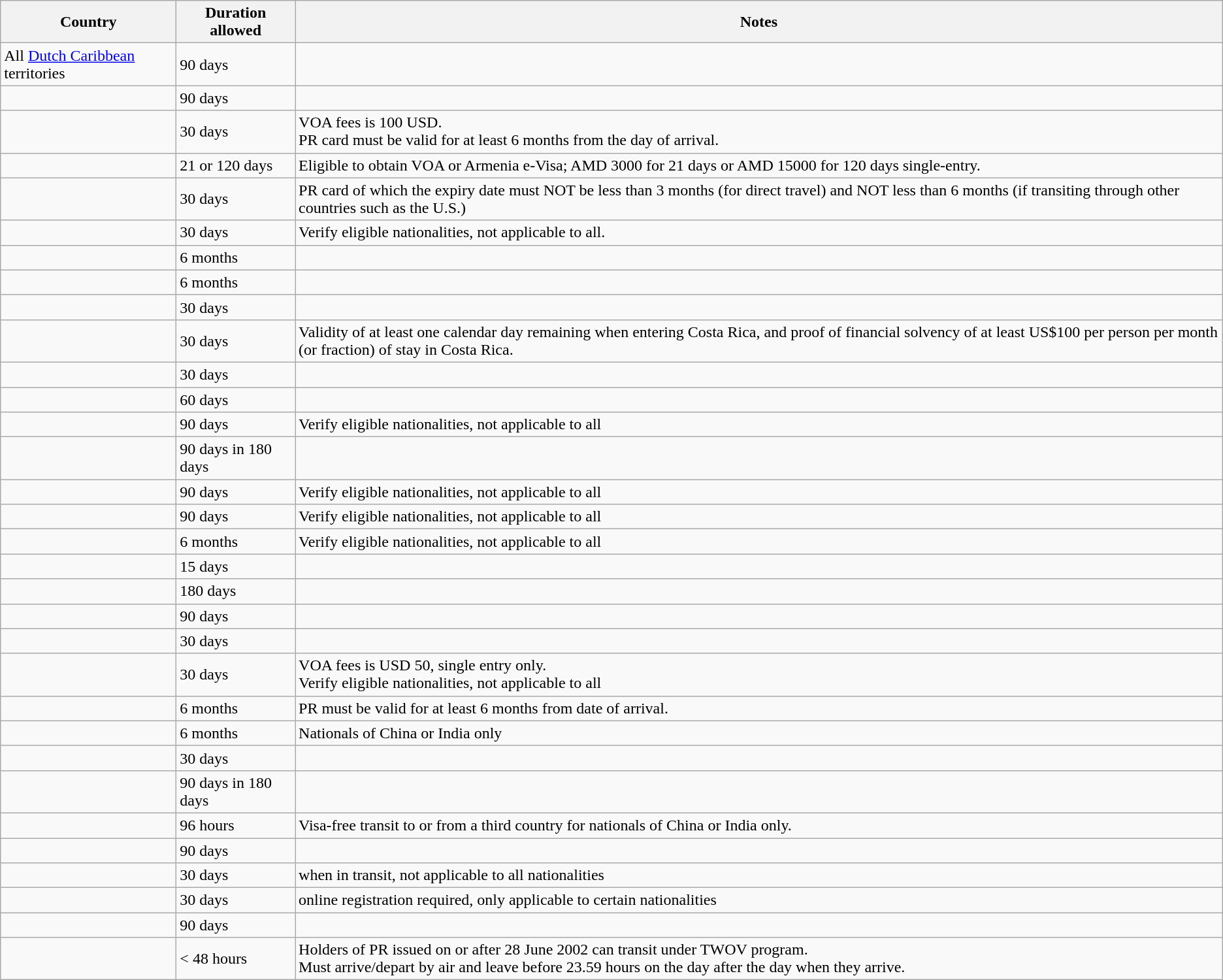<table class="wikitable">
<tr>
<th>Country</th>
<th>Duration allowed</th>
<th>Notes</th>
</tr>
<tr>
<td>All <a href='#'>Dutch Caribbean</a> territories</td>
<td>90 days</td>
<td></td>
</tr>
<tr>
<td></td>
<td>90 days</td>
<td></td>
</tr>
<tr>
<td></td>
<td>30 days</td>
<td>VOA fees is 100 USD.<br>PR card must be valid for at least 6 months from the day of arrival.</td>
</tr>
<tr>
<td></td>
<td>21 or 120 days</td>
<td>Eligible to obtain VOA or Armenia e-Visa; AMD 3000 for 21 days or AMD 15000 for 120 days single-entry.</td>
</tr>
<tr>
<td></td>
<td>30 days</td>
<td>PR card of which the expiry date must NOT be less than 3 months (for direct travel) and NOT less than 6 months (if transiting through other countries such as the U.S.)</td>
</tr>
<tr>
<td></td>
<td>30 days</td>
<td>Verify eligible nationalities, not applicable to all.</td>
</tr>
<tr>
<td></td>
<td>6 months</td>
<td></td>
</tr>
<tr>
<td></td>
<td>6 months</td>
<td></td>
</tr>
<tr>
<td></td>
<td>30 days</td>
<td></td>
</tr>
<tr>
<td></td>
<td>30 days</td>
<td>Validity of at least one calendar day remaining when entering Costa Rica, and proof of financial solvency of at least US$100 per person per month (or fraction) of stay in Costa Rica.</td>
</tr>
<tr>
<td></td>
<td>30 days</td>
<td></td>
</tr>
<tr>
<td></td>
<td>60 days</td>
<td></td>
</tr>
<tr>
<td></td>
<td>90 days</td>
<td>Verify eligible nationalities, not applicable to all</td>
</tr>
<tr>
<td></td>
<td>90 days in 180 days</td>
<td></td>
</tr>
<tr>
<td></td>
<td>90 days</td>
<td>Verify eligible nationalities, not applicable to all</td>
</tr>
<tr>
<td></td>
<td>90 days</td>
<td>Verify eligible nationalities, not applicable to all</td>
</tr>
<tr>
<td></td>
<td>6 months</td>
<td>Verify eligible nationalities, not applicable to all</td>
</tr>
<tr>
<td></td>
<td>15 days</td>
<td></td>
</tr>
<tr>
<td></td>
<td>180 days</td>
<td></td>
</tr>
<tr>
<td></td>
<td>90 days</td>
<td></td>
</tr>
<tr>
<td></td>
<td>30 days</td>
<td></td>
</tr>
<tr>
<td></td>
<td>30 days</td>
<td>VOA fees is USD 50, single entry only.<br>Verify eligible nationalities, not applicable to all</td>
</tr>
<tr>
<td></td>
<td>6 months</td>
<td>PR must be valid for at least 6 months from date of arrival.</td>
</tr>
<tr>
<td></td>
<td>6 months</td>
<td>Nationals of China or India only</td>
</tr>
<tr>
<td></td>
<td>30 days</td>
<td></td>
</tr>
<tr>
<td></td>
<td>90 days in 180 days</td>
<td></td>
</tr>
<tr>
<td></td>
<td>96 hours</td>
<td>Visa-free transit to or from a third country for nationals of China or India only.</td>
</tr>
<tr>
<td></td>
<td>90 days</td>
<td></td>
</tr>
<tr>
<td></td>
<td>30 days</td>
<td>when in transit, not applicable to all nationalities</td>
</tr>
<tr>
<td></td>
<td>30 days</td>
<td>online registration required, only applicable to certain nationalities</td>
</tr>
<tr>
<td></td>
<td>90 days</td>
<td></td>
</tr>
<tr>
<td></td>
<td>< 48 hours</td>
<td>Holders of PR issued on or after 28 June 2002 can transit under TWOV program.<br>Must arrive/depart by air and leave before 23.59 hours on the day after the day when they arrive.</td>
</tr>
</table>
